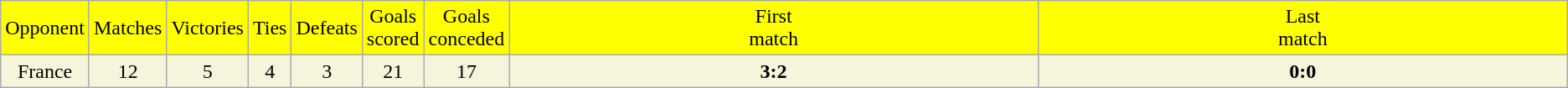<table class="wikitable">
<tr style="background: yellow;">
<td align=center>Opponent</td>
<td align=center>Matches</td>
<td align=center>Victories</td>
<td align=center>Ties</td>
<td align=center>Defeats</td>
<td align=center>Goals scored</td>
<td align=center>Goals conceded</td>
<td style="width:40%" align=center>First<br> match</td>
<td style="width:40%" align=center>Last<br> match</td>
</tr>
<tr>
<td align=center bgcolor=#f5f5dc>France</td>
<td align=center bgcolor=#f5f5dc>12</td>
<td align=center bgcolor=#f5f5dc>5</td>
<td align=center bgcolor=#f5f5dc>4</td>
<td align=center bgcolor=#f5f5dc>3</td>
<td align=center bgcolor=#f5f5dc>21</td>
<td align=center bgcolor=#f5f5dc>17</td>
<td align=center bgcolor=#f5f5dc><strong>3:2</strong> </td>
<td align=center bgcolor=#f5f5dc><strong>0:0</strong> </td>
</tr>
</table>
